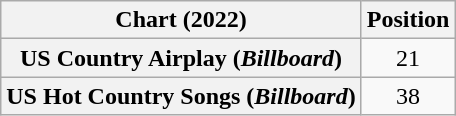<table class="wikitable sortable plainrowheaders" style="text-align:center">
<tr>
<th scope="col">Chart (2022)</th>
<th scope="col">Position</th>
</tr>
<tr>
<th scope="row">US Country Airplay (<em>Billboard</em>)</th>
<td>21</td>
</tr>
<tr>
<th scope="row">US Hot Country Songs (<em>Billboard</em>)</th>
<td>38</td>
</tr>
</table>
